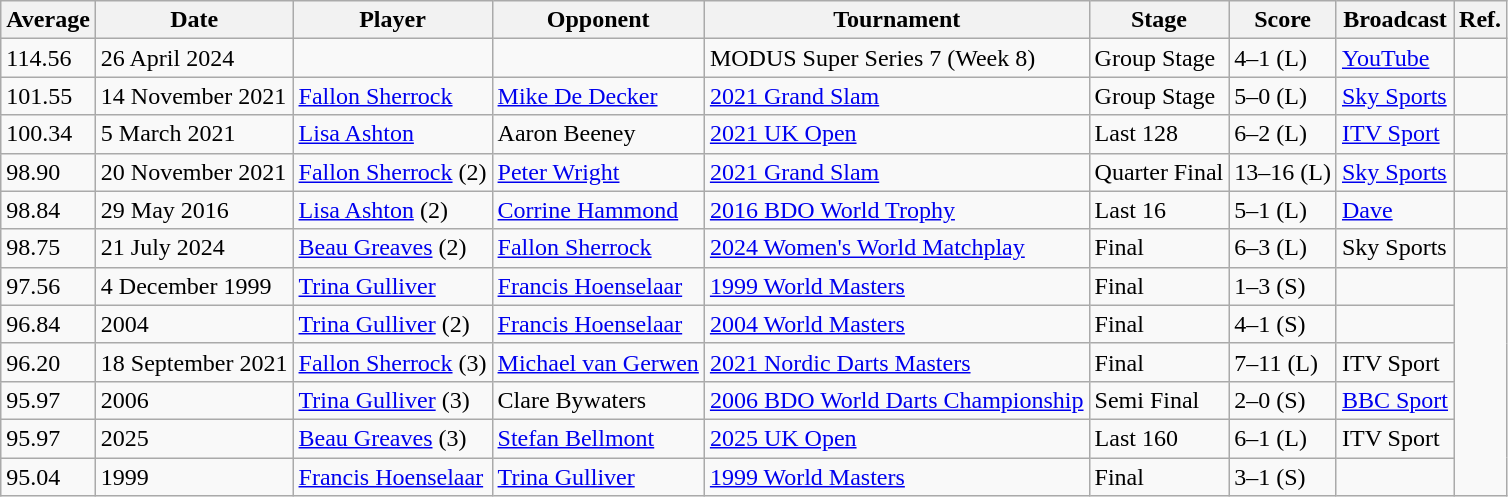<table class="wikitable">
<tr>
<th>Average</th>
<th>Date</th>
<th>Player</th>
<th>Opponent</th>
<th>Tournament</th>
<th>Stage</th>
<th>Score</th>
<th>Broadcast</th>
<th>Ref.</th>
</tr>
<tr>
<td>114.56</td>
<td>26 April 2024</td>
<td></td>
<td></td>
<td>MODUS Super Series 7 (Week 8)</td>
<td>Group Stage</td>
<td>4–1 (L)</td>
<td><a href='#'>YouTube</a></td>
<td></td>
</tr>
<tr>
<td>101.55</td>
<td>14 November 2021</td>
<td> <a href='#'>Fallon Sherrock</a></td>
<td> <a href='#'>Mike De Decker</a></td>
<td><a href='#'>2021 Grand Slam</a></td>
<td>Group Stage</td>
<td>5–0 (L)</td>
<td><a href='#'>Sky Sports</a></td>
<td></td>
</tr>
<tr>
<td>100.34</td>
<td>5 March 2021</td>
<td> <a href='#'>Lisa Ashton</a></td>
<td> Aaron Beeney</td>
<td><a href='#'>2021 UK Open</a></td>
<td>Last 128</td>
<td>6–2 (L)</td>
<td><a href='#'>ITV Sport</a></td>
<td></td>
</tr>
<tr>
<td>98.90</td>
<td>20 November 2021</td>
<td> <a href='#'>Fallon Sherrock</a> (2)</td>
<td> <a href='#'>Peter Wright</a></td>
<td><a href='#'>2021 Grand Slam</a></td>
<td>Quarter Final</td>
<td>13–16 (L)</td>
<td><a href='#'>Sky Sports</a></td>
</tr>
<tr>
<td>98.84</td>
<td>29 May 2016</td>
<td> <a href='#'>Lisa Ashton</a> (2)</td>
<td> <a href='#'>Corrine Hammond</a></td>
<td><a href='#'>2016 BDO World Trophy</a></td>
<td>Last 16</td>
<td>5–1 (L)</td>
<td><a href='#'>Dave</a></td>
<td></td>
</tr>
<tr>
<td>98.75</td>
<td>21 July 2024</td>
<td> <a href='#'>Beau Greaves</a> (2)</td>
<td> <a href='#'>Fallon Sherrock</a></td>
<td><a href='#'>2024 Women's World Matchplay</a></td>
<td>Final</td>
<td>6–3 (L)</td>
<td>Sky Sports</td>
<td></td>
</tr>
<tr>
<td>97.56</td>
<td>4 December 1999</td>
<td> <a href='#'>Trina Gulliver</a></td>
<td> <a href='#'>Francis Hoenselaar</a></td>
<td><a href='#'>1999 World Masters</a></td>
<td>Final</td>
<td>1–3 (S)</td>
<td></td>
</tr>
<tr>
<td>96.84</td>
<td>2004</td>
<td> <a href='#'>Trina Gulliver</a> (2)</td>
<td> <a href='#'>Francis Hoenselaar</a></td>
<td><a href='#'>2004 World Masters</a></td>
<td>Final</td>
<td>4–1 (S)</td>
<td></td>
</tr>
<tr>
<td>96.20</td>
<td>18 September 2021</td>
<td> <a href='#'>Fallon Sherrock</a> (3)</td>
<td> <a href='#'>Michael van Gerwen</a></td>
<td><a href='#'>2021 Nordic Darts Masters</a></td>
<td>Final</td>
<td>7–11 (L)</td>
<td>ITV Sport</td>
</tr>
<tr>
<td>95.97</td>
<td>2006</td>
<td> <a href='#'>Trina Gulliver</a> (3)</td>
<td> Clare Bywaters</td>
<td><a href='#'>2006 BDO World Darts Championship</a></td>
<td>Semi Final</td>
<td>2–0 (S)</td>
<td><a href='#'>BBC Sport</a></td>
</tr>
<tr>
<td>95.97</td>
<td>2025</td>
<td> <a href='#'>Beau Greaves</a> (3)</td>
<td> <a href='#'>Stefan Bellmont</a></td>
<td><a href='#'>2025 UK Open</a></td>
<td>Last 160</td>
<td>6–1 (L)</td>
<td>ITV Sport</td>
</tr>
<tr>
<td>95.04</td>
<td>1999</td>
<td> <a href='#'>Francis Hoenselaar</a></td>
<td><a href='#'>Trina Gulliver</a></td>
<td><a href='#'>1999 World Masters</a></td>
<td>Final</td>
<td>3–1 (S)</td>
<td></td>
</tr>
</table>
